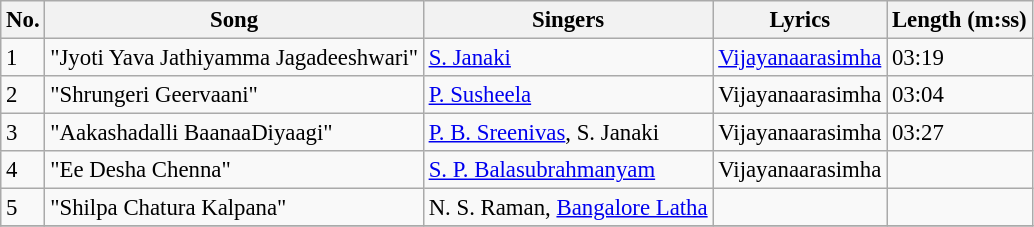<table class="wikitable" style="font-size:95%;">
<tr>
<th>No.</th>
<th>Song</th>
<th>Singers</th>
<th>Lyrics</th>
<th>Length (m:ss)</th>
</tr>
<tr>
<td>1</td>
<td>"Jyoti Yava Jathiyamma Jagadeeshwari"</td>
<td><a href='#'>S. Janaki</a></td>
<td><a href='#'>Vijayanaarasimha</a></td>
<td>03:19</td>
</tr>
<tr>
<td>2</td>
<td>"Shrungeri Geervaani"</td>
<td><a href='#'>P. Susheela</a></td>
<td>Vijayanaarasimha</td>
<td>03:04</td>
</tr>
<tr>
<td>3</td>
<td>"Aakashadalli BaanaaDiyaagi"</td>
<td><a href='#'>P. B. Sreenivas</a>, S. Janaki</td>
<td>Vijayanaarasimha</td>
<td>03:27</td>
</tr>
<tr>
<td>4</td>
<td>"Ee Desha Chenna"</td>
<td><a href='#'>S. P. Balasubrahmanyam</a></td>
<td>Vijayanaarasimha</td>
<td></td>
</tr>
<tr>
<td>5</td>
<td>"Shilpa Chatura Kalpana"</td>
<td>N. S. Raman, <a href='#'>Bangalore Latha</a></td>
<td></td>
<td></td>
</tr>
<tr>
</tr>
</table>
